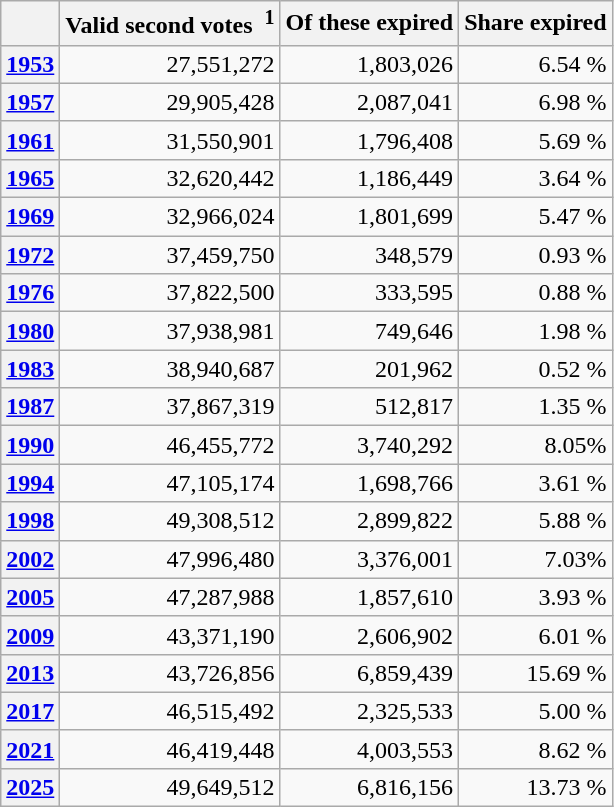<table class="wikitable" style="text-align:right;">
<tr>
<th></th>
<th>Valid second votes  <sup>1</sup></th>
<th>Of these expired</th>
<th>Share expired</th>
</tr>
<tr>
<th><a href='#'>1953</a></th>
<td>27,551,272</td>
<td>1,803,026</td>
<td>6.54 %</td>
</tr>
<tr>
<th><a href='#'>1957</a></th>
<td>29,905,428</td>
<td>2,087,041</td>
<td>6.98 %</td>
</tr>
<tr>
<th><a href='#'>1961</a></th>
<td>31,550,901</td>
<td>1,796,408</td>
<td>5.69 %</td>
</tr>
<tr>
<th><a href='#'>1965</a></th>
<td>32,620,442</td>
<td>1,186,449</td>
<td>3.64 %</td>
</tr>
<tr>
<th><a href='#'>1969</a></th>
<td>32,966,024</td>
<td>1,801,699</td>
<td>5.47 %</td>
</tr>
<tr>
<th><a href='#'>1972</a></th>
<td>37,459,750</td>
<td>348,579</td>
<td>0.93 %</td>
</tr>
<tr>
<th><a href='#'>1976</a></th>
<td>37,822,500</td>
<td>333,595</td>
<td>0.88 %</td>
</tr>
<tr>
<th><a href='#'>1980</a></th>
<td>37,938,981</td>
<td>749,646</td>
<td>1.98 %</td>
</tr>
<tr>
<th><a href='#'>1983</a></th>
<td>38,940,687</td>
<td>201,962</td>
<td>0.52 %</td>
</tr>
<tr>
<th><a href='#'>1987</a></th>
<td>37,867,319</td>
<td>512,817</td>
<td>1.35 %</td>
</tr>
<tr>
<th><a href='#'>1990</a></th>
<td>46,455,772</td>
<td>  3,740,292</td>
<td>  8.05%</td>
</tr>
<tr>
<th><a href='#'>1994</a></th>
<td>47,105,174</td>
<td>1,698,766</td>
<td>3.61 %</td>
</tr>
<tr>
<th><a href='#'>1998</a></th>
<td>49,308,512</td>
<td>2,899,822</td>
<td>5.88 %</td>
</tr>
<tr>
<th><a href='#'>2002</a></th>
<td>47,996,480</td>
<td>  3,376,001</td>
<td>  7.03%</td>
</tr>
<tr>
<th><a href='#'>2005</a></th>
<td>47,287,988</td>
<td>1,857,610</td>
<td>3.93 %</td>
</tr>
<tr>
<th><a href='#'>2009</a></th>
<td>43,371,190</td>
<td>2,606,902</td>
<td>6.01 %</td>
</tr>
<tr>
<th><a href='#'>2013</a></th>
<td>43,726,856</td>
<td>6,859,439</td>
<td>15.69 %</td>
</tr>
<tr>
<th><a href='#'>2017</a></th>
<td>46,515,492</td>
<td>2,325,533</td>
<td>5.00 %</td>
</tr>
<tr>
<th><a href='#'>2021</a></th>
<td>46,419,448</td>
<td>4,003,553</td>
<td>8.62 %</td>
</tr>
<tr>
<th><a href='#'>2025</a></th>
<td>49,649,512</td>
<td>6,816,156</td>
<td>13.73 %</td>
</tr>
</table>
